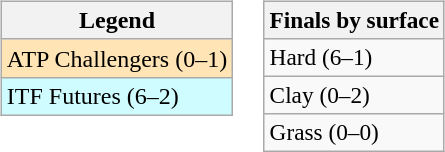<table>
<tr valign=top>
<td><br><table class=wikitable>
<tr>
<th>Legend</th>
</tr>
<tr style=background:moccasin>
<td>ATP Challengers (0–1)</td>
</tr>
<tr style=background:#cffcff>
<td>ITF Futures (6–2)</td>
</tr>
</table>
</td>
<td><br><table class=wikitable style=font-size:97%>
<tr>
<th>Finals by surface</th>
</tr>
<tr>
<td>Hard (6–1)</td>
</tr>
<tr>
<td>Clay (0–2)</td>
</tr>
<tr>
<td>Grass (0–0)</td>
</tr>
</table>
</td>
</tr>
</table>
